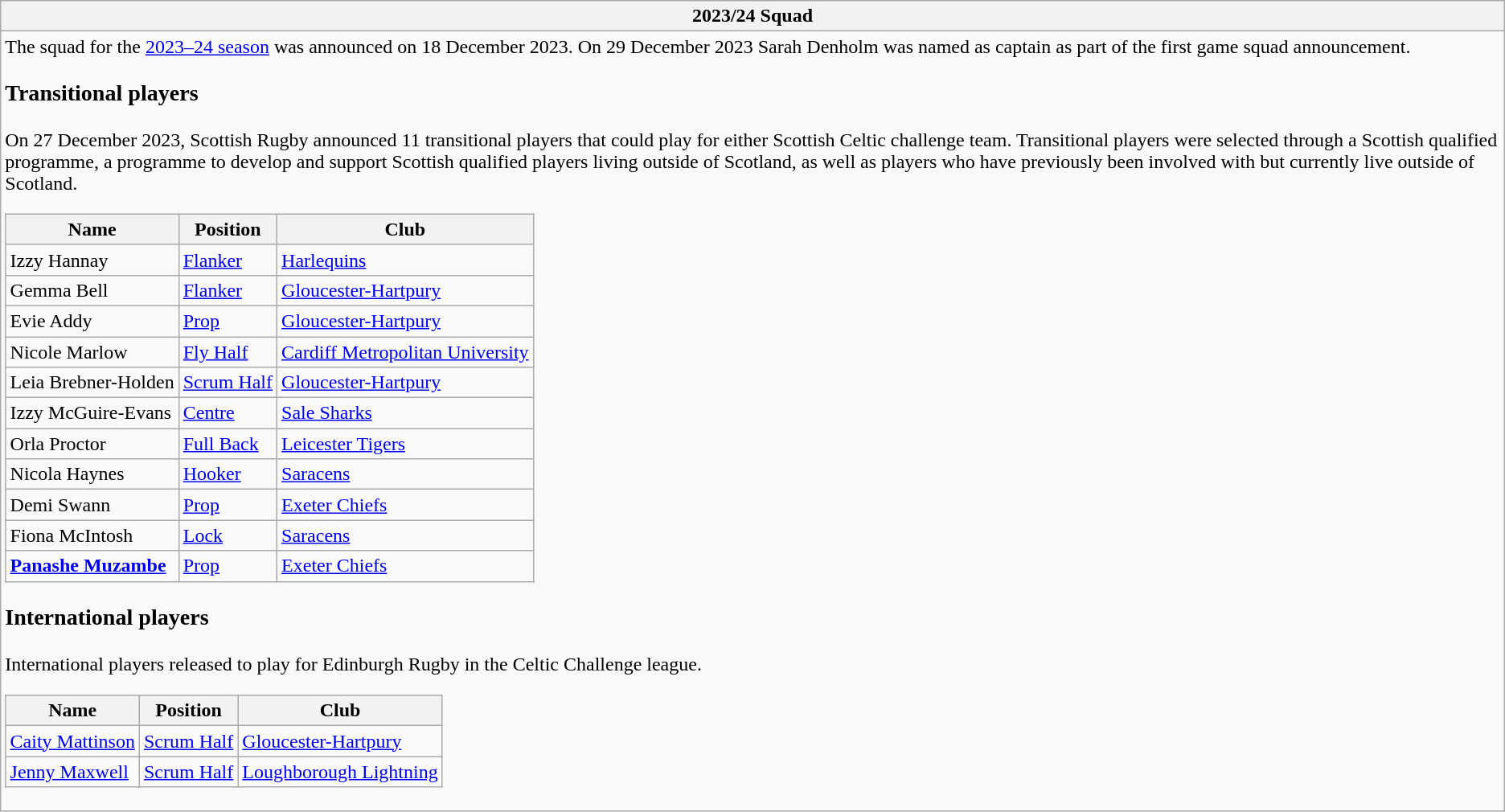<table class="wikitable collapsible collapsed">
<tr>
<th>2023/24 Squad</th>
</tr>
<tr>
<td>The squad for the <a href='#'>2023–24 season</a> was announced on 18 December 2023. On 29 December 2023 Sarah Denholm was named as captain as part of the first game squad announcement.<br>





























<h3>Transitional players</h3>On 27 December 2023, Scottish Rugby announced 11 transitional players that could play for either Scottish Celtic challenge team. Transitional players were selected through a Scottish qualified programme, a programme to develop and support Scottish qualified players living outside of Scotland, as well as players who have previously been involved with  but currently live outside of Scotland.<table class="sortable wikitable">
<tr>
<th>Name</th>
<th>Position</th>
<th>Club</th>
</tr>
<tr>
<td>Izzy Hannay</td>
<td><a href='#'>Flanker</a></td>
<td> <a href='#'>Harlequins</a></td>
</tr>
<tr>
<td>Gemma Bell</td>
<td><a href='#'>Flanker</a></td>
<td> <a href='#'>Gloucester-Hartpury</a></td>
</tr>
<tr>
<td>Evie Addy</td>
<td><a href='#'>Prop</a></td>
<td> <a href='#'>Gloucester-Hartpury</a></td>
</tr>
<tr>
<td>Nicole Marlow</td>
<td><a href='#'>Fly Half</a></td>
<td> <a href='#'>Cardiff Metropolitan University</a></td>
</tr>
<tr>
<td>Leia Brebner-Holden</td>
<td><a href='#'>Scrum Half</a></td>
<td> <a href='#'>Gloucester-Hartpury</a></td>
</tr>
<tr>
<td>Izzy McGuire-Evans</td>
<td><a href='#'>Centre</a></td>
<td> <a href='#'>Sale Sharks</a></td>
</tr>
<tr>
<td>Orla Proctor</td>
<td><a href='#'>Full Back</a></td>
<td> <a href='#'>Leicester Tigers</a></td>
</tr>
<tr>
<td>Nicola Haynes</td>
<td><a href='#'>Hooker</a></td>
<td> <a href='#'>Saracens</a></td>
</tr>
<tr>
<td>Demi Swann</td>
<td><a href='#'>Prop</a></td>
<td> <a href='#'>Exeter Chiefs</a></td>
</tr>
<tr>
<td>Fiona McIntosh</td>
<td><a href='#'>Lock</a></td>
<td> <a href='#'>Saracens</a></td>
</tr>
<tr>
<td><strong><a href='#'>Panashe Muzambe</a></strong></td>
<td><a href='#'>Prop</a></td>
<td> <a href='#'>Exeter Chiefs</a></td>
</tr>
</table>
<h3>International players</h3>International players released to play for Edinburgh Rugby in the Celtic Challenge league.<table class="sortable wikitable">
<tr>
<th>Name</th>
<th>Position</th>
<th>Club</th>
</tr>
<tr>
<td><a href='#'>Caity Mattinson</a></td>
<td><a href='#'>Scrum Half</a></td>
<td> <a href='#'>Gloucester-Hartpury</a></td>
</tr>
<tr>
<td><a href='#'>Jenny Maxwell</a></td>
<td><a href='#'>Scrum Half</a></td>
<td><a href='#'>Loughborough Lightning</a></td>
</tr>
</table>
</td>
</tr>
</table>
